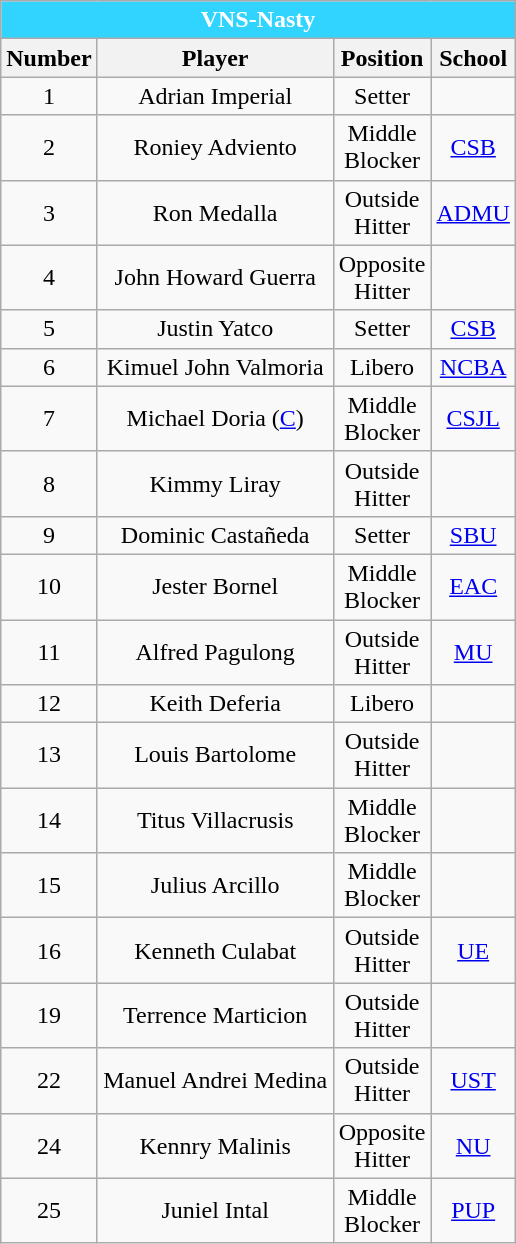<table class="wikitable sortable" style="text-align:center;">
<tr>
<th colspan="4" style= "background: #31D4FF; color: #FFFFFF; text-align: center"><strong>VNS-Nasty</strong></th>
</tr>
<tr>
<th width=10px>Number</th>
<th width=150px>Player</th>
<th width=50px>Position</th>
<th width=25px>School</th>
</tr>
<tr>
<td style="text-align:center;">1</td>
<td>Adrian Imperial</td>
<td>Setter</td>
<td></td>
</tr>
<tr>
<td style="text-align:center;">2</td>
<td>Roniey Adviento</td>
<td>Middle Blocker</td>
<td><a href='#'>CSB</a></td>
</tr>
<tr>
<td style="text-align:center;">3</td>
<td>Ron Medalla</td>
<td>Outside Hitter</td>
<td><a href='#'>ADMU</a></td>
</tr>
<tr>
<td style="text-align:center;">4</td>
<td>John Howard Guerra</td>
<td>Opposite Hitter</td>
<td></td>
</tr>
<tr>
<td style="text-align:center;">5</td>
<td>Justin Yatco</td>
<td>Setter</td>
<td><a href='#'>CSB</a></td>
</tr>
<tr>
<td style="text-align:center;">6</td>
<td>Kimuel John Valmoria</td>
<td>Libero</td>
<td><a href='#'>NCBA</a></td>
</tr>
<tr>
<td style="text-align:center;">7</td>
<td>Michael Doria (<a href='#'>C</a>)</td>
<td>Middle Blocker</td>
<td><a href='#'>CSJL</a></td>
</tr>
<tr>
<td style="text-align:center;">8</td>
<td>Kimmy Liray</td>
<td>Outside Hitter</td>
<td></td>
</tr>
<tr>
<td style="text-align:center;">9</td>
<td>Dominic Castañeda</td>
<td>Setter</td>
<td><a href='#'>SBU</a></td>
</tr>
<tr>
<td style="text-align:center;">10</td>
<td>Jester Bornel</td>
<td>Middle Blocker</td>
<td><a href='#'>EAC</a></td>
</tr>
<tr>
<td style="text-align:center;">11</td>
<td>Alfred Pagulong</td>
<td>Outside Hitter</td>
<td><a href='#'>MU</a></td>
</tr>
<tr>
<td style="text-align:center;">12</td>
<td>Keith Deferia</td>
<td>Libero</td>
<td></td>
</tr>
<tr>
<td style="text-align:center;">13</td>
<td>Louis Bartolome</td>
<td>Outside Hitter</td>
<td></td>
</tr>
<tr>
<td style="text-align:center;">14</td>
<td>Titus Villacrusis</td>
<td>Middle Blocker</td>
<td></td>
</tr>
<tr>
<td style="text-align:center;">15</td>
<td>Julius Arcillo</td>
<td>Middle Blocker</td>
<td></td>
</tr>
<tr>
<td style="text-align:center;">16</td>
<td>Kenneth Culabat</td>
<td>Outside Hitter</td>
<td><a href='#'>UE</a></td>
</tr>
<tr>
<td style="text-align:center;">19</td>
<td>Terrence Marticion</td>
<td>Outside Hitter</td>
<td></td>
</tr>
<tr>
<td style="text-align:center;">22</td>
<td>Manuel Andrei Medina</td>
<td>Outside Hitter</td>
<td><a href='#'>UST</a></td>
</tr>
<tr>
<td style="text-align:center;">24</td>
<td>Kennry Malinis</td>
<td>Opposite Hitter</td>
<td><a href='#'>NU</a></td>
</tr>
<tr>
<td style="text-align:center;">25</td>
<td>Juniel Intal</td>
<td>Middle Blocker</td>
<td><a href='#'>PUP</a></td>
</tr>
</table>
